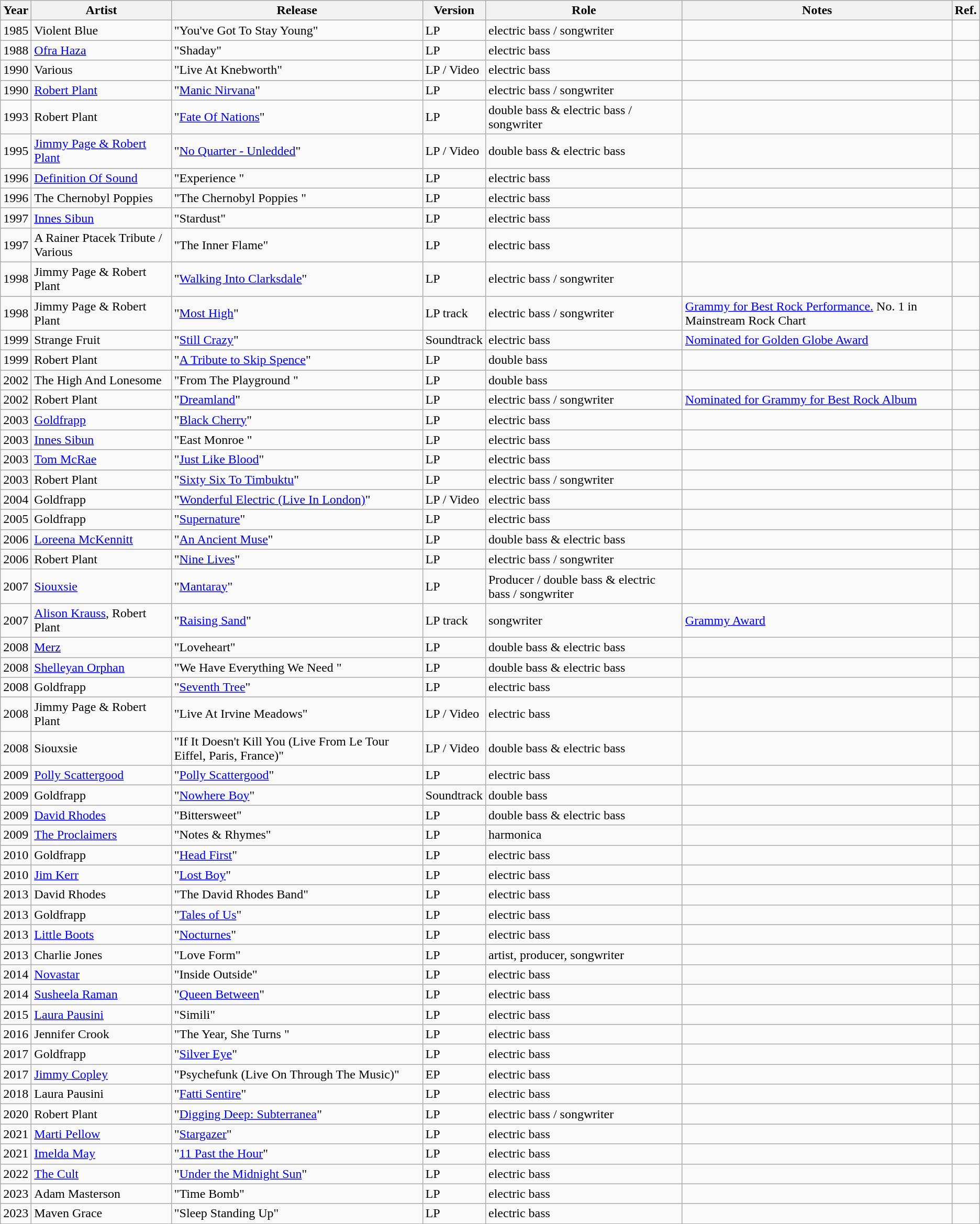<table class="wikitable">
<tr>
<th style="width:1em;">Year</th>
<th>Artist</th>
<th>Release</th>
<th>Version</th>
<th>Role</th>
<th>Notes</th>
<th>Ref.</th>
</tr>
<tr>
<td>1985</td>
<td>Violent Blue</td>
<td>"You've Got To Stay Young"</td>
<td>LP</td>
<td>electric bass / songwriter</td>
<td></td>
<td></td>
</tr>
<tr>
<td>1988</td>
<td><a href='#'>Ofra Haza</a></td>
<td>"Shaday"</td>
<td>LP</td>
<td>electric bass</td>
<td></td>
<td></td>
</tr>
<tr>
<td>1990</td>
<td>Various</td>
<td>"Live At Knebworth"</td>
<td>LP / Video</td>
<td>electric bass</td>
<td></td>
<td style="text-align:center;"></td>
</tr>
<tr>
<td>1990</td>
<td><a href='#'>Robert Plant</a></td>
<td>"<a href='#'>Manic Nirvana</a>"</td>
<td>LP</td>
<td>electric bass / songwriter</td>
<td></td>
<td style="text-align:center;"></td>
</tr>
<tr>
<td>1993</td>
<td>Robert Plant</td>
<td>"<a href='#'>Fate Of Nations</a>"</td>
<td>LP</td>
<td>double bass & electric bass / songwriter</td>
<td></td>
<td style="text-align:center;"></td>
</tr>
<tr>
<td>1995</td>
<td><a href='#'>Jimmy Page & Robert Plant</a></td>
<td>"<a href='#'>No Quarter - Unledded</a>"</td>
<td>LP / Video</td>
<td>double bass & electric bass</td>
<td></td>
<td style="text-align:center;"></td>
</tr>
<tr>
<td>1996</td>
<td><a href='#'>Definition Of Sound</a></td>
<td>"Experience "</td>
<td>LP</td>
<td>electric bass</td>
<td></td>
<td></td>
</tr>
<tr>
<td>1996</td>
<td>The Chernobyl Poppies</td>
<td>"The Chernobyl Poppies "</td>
<td>LP</td>
<td>electric bass</td>
<td></td>
<td></td>
</tr>
<tr>
<td>1997</td>
<td><a href='#'>Innes Sibun</a></td>
<td>"Stardust"</td>
<td>LP</td>
<td>electric bass</td>
<td></td>
<td></td>
</tr>
<tr>
<td>1997</td>
<td>A Rainer Ptacek Tribute / Various</td>
<td>"The Inner Flame"</td>
<td>LP</td>
<td>electric bass</td>
<td></td>
<td></td>
</tr>
<tr>
<td>1998</td>
<td>Jimmy Page & Robert Plant</td>
<td>"<a href='#'>Walking Into Clarksdale</a>"</td>
<td>LP</td>
<td>electric bass / songwriter</td>
<td></td>
<td style="text-align:center;"></td>
</tr>
<tr>
<td>1998</td>
<td>Jimmy Page & Robert Plant</td>
<td>"<a href='#'>Most High</a>"</td>
<td>LP track</td>
<td>electric bass / songwriter</td>
<td><a href='#'>Grammy for Best Rock Performance.</a> No. 1 in Mainstream Rock Chart</td>
<td style="text-align:center;"></td>
</tr>
<tr>
<td>1999</td>
<td>Strange Fruit</td>
<td>"<a href='#'>Still Crazy</a>"</td>
<td>Soundtrack</td>
<td>electric bass</td>
<td><a href='#'>Nominated for Golden Globe Award</a></td>
<td style="text-align:center;"></td>
</tr>
<tr>
<td>1999</td>
<td>Robert Plant</td>
<td>"<a href='#'>A Tribute to Skip Spence</a>"</td>
<td>LP</td>
<td>double bass</td>
<td></td>
<td style="text-align:center;"></td>
</tr>
<tr>
<td>2002</td>
<td>The High And Lonesome</td>
<td>"From The Playground  "</td>
<td>LP</td>
<td>double bass</td>
<td></td>
<td></td>
</tr>
<tr>
<td>2002</td>
<td>Robert Plant</td>
<td>"<a href='#'>Dreamland</a>"</td>
<td>LP</td>
<td>electric bass / songwriter</td>
<td><a href='#'>Nominated for Grammy for Best Rock Album</a></td>
<td style="text-align:center;"></td>
</tr>
<tr>
<td>2003</td>
<td><a href='#'>Goldfrapp</a></td>
<td>"<a href='#'>Black Cherry</a>"</td>
<td>LP</td>
<td>electric bass</td>
<td></td>
<td style="text-align:center;"></td>
</tr>
<tr>
<td>2003</td>
<td><a href='#'>Innes Sibun</a></td>
<td>"East Monroe "</td>
<td>LP</td>
<td>electric bass</td>
<td></td>
<td></td>
</tr>
<tr>
<td>2003</td>
<td><a href='#'>Tom McRae</a></td>
<td>"<a href='#'>Just Like Blood</a>"</td>
<td>LP</td>
<td>electric bass</td>
<td></td>
<td style="text-align:center;"></td>
</tr>
<tr>
<td>2003</td>
<td>Robert Plant</td>
<td>"<a href='#'>Sixty Six To Timbuktu</a>"</td>
<td>LP</td>
<td>electric bass / songwriter</td>
<td></td>
<td style="text-align:center;"></td>
</tr>
<tr>
<td>2004</td>
<td>Goldfrapp</td>
<td>"<a href='#'>Wonderful Electric (Live In London)</a>"</td>
<td>LP / Video</td>
<td>electric bass</td>
<td></td>
<td></td>
</tr>
<tr>
<td>2005</td>
<td>Goldfrapp</td>
<td>"<a href='#'>Supernature</a>"</td>
<td>LP</td>
<td>electric bass</td>
<td></td>
<td style="text-align:center;"></td>
</tr>
<tr>
<td>2006</td>
<td><a href='#'>Loreena McKennitt</a></td>
<td>"<a href='#'>An Ancient Muse</a>"</td>
<td>LP</td>
<td>double bass & electric bass</td>
<td></td>
<td></td>
</tr>
<tr>
<td>2006</td>
<td>Robert Plant</td>
<td>"<a href='#'>Nine Lives</a>"</td>
<td>LP</td>
<td>electric bass / songwriter</td>
<td></td>
<td style="text-align:center;"></td>
</tr>
<tr>
<td>2007</td>
<td><a href='#'>Siouxsie</a></td>
<td>"<a href='#'>Mantaray</a>"</td>
<td>LP</td>
<td>Producer / double bass & electric bass / songwriter</td>
<td></td>
<td style="text-align:center;"></td>
</tr>
<tr>
<td>2007</td>
<td><a href='#'>Alison Krauss</a>, Robert Plant</td>
<td>"<a href='#'>Raising Sand</a>"</td>
<td>LP track</td>
<td>songwriter</td>
<td><a href='#'>Grammy Award</a></td>
<td style="text-align:center;"></td>
</tr>
<tr>
<td>2008</td>
<td><a href='#'>Merz</a></td>
<td>"Loveheart"</td>
<td>LP</td>
<td>double bass & electric bass</td>
<td></td>
<td></td>
</tr>
<tr>
<td>2008</td>
<td><a href='#'>Shelleyan Orphan</a></td>
<td>"We Have Everything We Need "</td>
<td>LP</td>
<td>double bass & electric bass</td>
<td></td>
<td style="text-align:center;"></td>
</tr>
<tr>
<td>2008</td>
<td>Goldfrapp</td>
<td>"<a href='#'>Seventh Tree</a>"</td>
<td>LP</td>
<td>electric bass</td>
<td></td>
<td style="text-align:center;"></td>
</tr>
<tr>
<td>2008</td>
<td>Jimmy Page & Robert Plant</td>
<td>"Live At Irvine Meadows"</td>
<td>LP / Video</td>
<td>electric bass</td>
<td></td>
<td style="text-align:center;"></td>
</tr>
<tr>
<td>2008</td>
<td>Siouxsie</td>
<td>"If It Doesn't Kill You (Live From Le Tour Eiffel, Paris, France)"</td>
<td>LP / Video</td>
<td>double bass & electric bass</td>
<td></td>
<td></td>
</tr>
<tr>
<td>2009</td>
<td><a href='#'>Polly Scattergood</a></td>
<td>"<a href='#'>Polly Scattergood</a>"</td>
<td>LP</td>
<td>electric bass</td>
<td></td>
<td style="text-align:center;"></td>
</tr>
<tr>
<td>2009</td>
<td>Goldfrapp</td>
<td>"<a href='#'>Nowhere Boy</a>"</td>
<td>Soundtrack</td>
<td>double bass</td>
<td></td>
<td></td>
</tr>
<tr>
<td>2009</td>
<td><a href='#'>David Rhodes</a></td>
<td>"Bittersweet"</td>
<td>LP</td>
<td>double bass & electric bass</td>
<td></td>
<td></td>
</tr>
<tr>
<td>2009</td>
<td><a href='#'>The Proclaimers</a></td>
<td>"Notes & Rhymes"</td>
<td>LP</td>
<td>harmonica</td>
<td></td>
<td style="text-align:center;"></td>
</tr>
<tr>
<td>2010</td>
<td>Goldfrapp</td>
<td>"<a href='#'>Head First</a>"</td>
<td>LP</td>
<td>electric bass</td>
<td></td>
<td style="text-align:center;"></td>
</tr>
<tr>
<td>2010</td>
<td><a href='#'>Jim Kerr</a></td>
<td>"<a href='#'>Lost Boy</a>"</td>
<td>LP</td>
<td>electric bass</td>
<td></td>
<td></td>
</tr>
<tr>
<td>2013</td>
<td>David Rhodes</td>
<td>"The David Rhodes Band"</td>
<td>LP</td>
<td>electric bass</td>
<td></td>
<td></td>
</tr>
<tr>
<td>2013</td>
<td>Goldfrapp</td>
<td>"<a href='#'>Tales of Us</a>"</td>
<td>LP</td>
<td>electric bass</td>
<td></td>
<td style="text-align:center;"></td>
</tr>
<tr>
<td>2013</td>
<td><a href='#'>Little Boots</a></td>
<td>"<a href='#'>Nocturnes</a>"</td>
<td>LP</td>
<td>electric bass</td>
<td></td>
<td style="text-align:center;"></td>
</tr>
<tr>
<td>2013</td>
<td>Charlie Jones</td>
<td>"Love Form"</td>
<td>LP</td>
<td>artist, producer, songwriter</td>
<td></td>
<td style="text-align:center;"></td>
</tr>
<tr>
<td>2014</td>
<td><a href='#'>Novastar</a></td>
<td>"Inside Outside"</td>
<td>LP</td>
<td>electric bass</td>
<td></td>
<td></td>
</tr>
<tr>
<td>2014</td>
<td><a href='#'>Susheela Raman</a></td>
<td>"<a href='#'>Queen Between</a>"</td>
<td>LP</td>
<td>electric bass</td>
<td></td>
<td></td>
</tr>
<tr>
<td>2015</td>
<td><a href='#'>Laura Pausini</a></td>
<td>"Simili"</td>
<td>LP</td>
<td>electric bass</td>
<td></td>
<td style="text-align:center;"></td>
</tr>
<tr>
<td>2016</td>
<td>Jennifer Crook</td>
<td>"The Year, She Turns "</td>
<td>LP</td>
<td>electric bass</td>
<td></td>
<td></td>
</tr>
<tr>
<td>2017</td>
<td>Goldfrapp</td>
<td>"<a href='#'>Silver Eye</a>"</td>
<td>LP</td>
<td>electric bass</td>
<td></td>
<td style="text-align:center;"></td>
</tr>
<tr>
<td>2017</td>
<td><a href='#'>Jimmy Copley</a></td>
<td>"Psychefunk (Live On Through The Music)"</td>
<td>EP</td>
<td>electric bass</td>
<td></td>
<td></td>
</tr>
<tr>
<td>2018</td>
<td>Laura Pausini</td>
<td>"<a href='#'>Fatti Sentire</a>"</td>
<td>LP</td>
<td>electric bass</td>
<td></td>
<td></td>
</tr>
<tr>
<td>2020</td>
<td>Robert Plant</td>
<td>"<a href='#'>Digging Deep: Subterranea</a>"</td>
<td>LP</td>
<td>electric bass / songwriter</td>
<td></td>
<td style="text-align:center;"></td>
</tr>
<tr>
<td>2021</td>
<td><a href='#'>Marti Pellow</a></td>
<td>"<a href='#'>Stargazer</a>"</td>
<td>LP</td>
<td>electric bass</td>
<td></td>
<td style="text-align:center;"></td>
</tr>
<tr>
<td>2021</td>
<td><a href='#'>Imelda May</a></td>
<td>"<a href='#'>11 Past the Hour</a>"</td>
<td>LP</td>
<td>electric bass</td>
<td></td>
<td style="text-align:center;"></td>
</tr>
<tr>
<td>2022</td>
<td><a href='#'>The Cult</a></td>
<td>"<a href='#'>Under the Midnight Sun</a>"</td>
<td>LP</td>
<td>electric bass</td>
<td></td>
<td style="text-align:center;"></td>
</tr>
<tr>
<td>2023</td>
<td>Adam Masterson</td>
<td>"Time Bomb"</td>
<td>LP</td>
<td>electric bass</td>
<td></td>
<td></td>
</tr>
<tr>
<td>2023</td>
<td>Maven Grace</td>
<td>"Sleep Standing Up"</td>
<td>LP</td>
<td>electric bass</td>
<td></td>
<td></td>
</tr>
<tr>
</tr>
</table>
